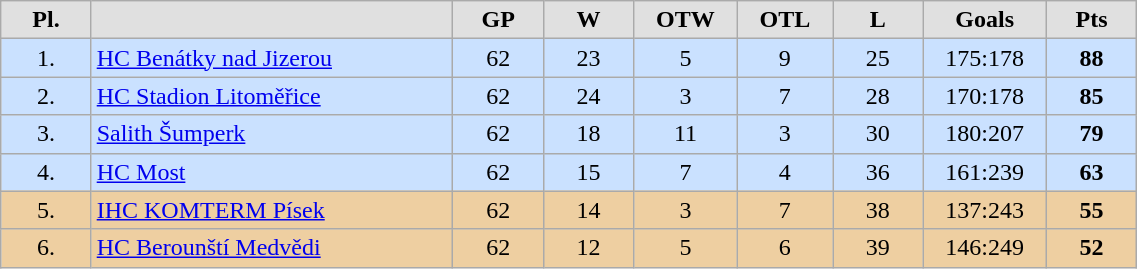<table class="wikitable" style="width:60%; text-align: center">
<tr style="font-weight:bold; background-color:#e0e0e0">
<td width="5%">Pl.</td>
<td width="20%"></td>
<td width="5%">GP</td>
<td width="5%">W</td>
<td width="5%">OTW</td>
<td width="5%">OTL</td>
<td width="5%">L</td>
<td width="5%">Goals</td>
<td width="5%">Pts</td>
</tr>
<tr style="background-color:#CAE1FF">
<td>1.</td>
<td style="text-align: left"><a href='#'>HC Benátky nad Jizerou</a></td>
<td>62</td>
<td>23</td>
<td>5</td>
<td>9</td>
<td>25</td>
<td>175:178</td>
<td><strong>88</strong></td>
</tr>
<tr style="background-color:#CAE1FF">
<td>2.</td>
<td style="text-align: left"><a href='#'>HC Stadion Litoměřice</a></td>
<td>62</td>
<td>24</td>
<td>3</td>
<td>7</td>
<td>28</td>
<td>170:178</td>
<td><strong>85</strong></td>
</tr>
<tr style="background-color:#CAE1FF">
<td>3.</td>
<td style="text-align: left"><a href='#'>Salith Šumperk</a></td>
<td>62</td>
<td>18</td>
<td>11</td>
<td>3</td>
<td>30</td>
<td>180:207</td>
<td><strong>79</strong></td>
</tr>
<tr style="background-color:#CAE1FF">
<td>4.</td>
<td style="text-align: left"><a href='#'>HC Most</a></td>
<td>62</td>
<td>15</td>
<td>7</td>
<td>4</td>
<td>36</td>
<td>161:239</td>
<td><strong>63</strong></td>
</tr>
<tr style="background-color:#EECFA1">
<td>5.</td>
<td style="text-align: left"><a href='#'>IHC KOMTERM Písek</a></td>
<td>62</td>
<td>14</td>
<td>3</td>
<td>7</td>
<td>38</td>
<td>137:243</td>
<td><strong>55</strong></td>
</tr>
<tr style="background-color:#EECFA1">
<td>6.</td>
<td style="text-align: left"><a href='#'>HC Berounští Medvědi</a></td>
<td>62</td>
<td>12</td>
<td>5</td>
<td>6</td>
<td>39</td>
<td>146:249</td>
<td><strong>52</strong></td>
</tr>
</table>
